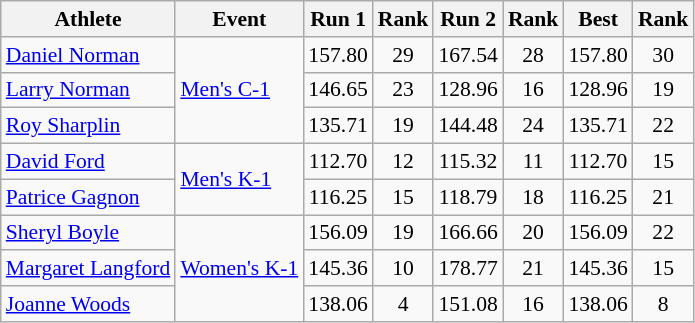<table class="wikitable" style="font-size:90%">
<tr>
<th>Athlete</th>
<th>Event</th>
<th>Run 1</th>
<th>Rank</th>
<th>Run 2</th>
<th>Rank</th>
<th>Best</th>
<th>Rank</th>
</tr>
<tr align=center>
<td align=left><a href='#'>Daniel Norman</a></td>
<td align=left rowspan=3><a href='#'>Men's C-1</a></td>
<td>157.80</td>
<td>29</td>
<td>167.54</td>
<td>28</td>
<td>157.80</td>
<td>30</td>
</tr>
<tr align=center>
<td align=left><a href='#'>Larry Norman</a></td>
<td>146.65</td>
<td>23</td>
<td>128.96</td>
<td>16</td>
<td>128.96</td>
<td>19</td>
</tr>
<tr align=center>
<td align=left><a href='#'>Roy Sharplin</a></td>
<td>135.71</td>
<td>19</td>
<td>144.48</td>
<td>24</td>
<td>135.71</td>
<td>22</td>
</tr>
<tr align=center>
<td align=left><a href='#'>David Ford</a></td>
<td align=left rowspan=2><a href='#'>Men's K-1</a></td>
<td>112.70</td>
<td>12</td>
<td>115.32</td>
<td>11</td>
<td>112.70</td>
<td>15</td>
</tr>
<tr align=center>
<td align=left><a href='#'>Patrice Gagnon</a></td>
<td>116.25</td>
<td>15</td>
<td>118.79</td>
<td>18</td>
<td>116.25</td>
<td>21</td>
</tr>
<tr align=center>
<td align=left><a href='#'>Sheryl Boyle</a></td>
<td align=left rowspan=3><a href='#'>Women's K-1</a></td>
<td>156.09</td>
<td>19</td>
<td>166.66</td>
<td>20</td>
<td>156.09</td>
<td>22</td>
</tr>
<tr align=center>
<td align=left><a href='#'>Margaret Langford</a></td>
<td>145.36</td>
<td>10</td>
<td>178.77</td>
<td>21</td>
<td>145.36</td>
<td>15</td>
</tr>
<tr align=center>
<td align=left><a href='#'>Joanne Woods</a></td>
<td>138.06</td>
<td>4</td>
<td>151.08</td>
<td>16</td>
<td>138.06</td>
<td>8</td>
</tr>
</table>
